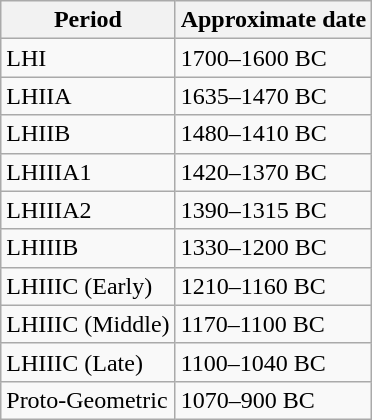<table class="wikitable">
<tr>
<th>Period</th>
<th>Approximate date</th>
</tr>
<tr>
<td>LHI</td>
<td>1700–1600 BC</td>
</tr>
<tr>
<td>LHIIA</td>
<td>1635–1470 BC</td>
</tr>
<tr>
<td>LHIIB</td>
<td>1480–1410 BC</td>
</tr>
<tr>
<td>LHIIIA1</td>
<td>1420–1370 BC</td>
</tr>
<tr>
<td>LHIIIA2</td>
<td>1390–1315 BC</td>
</tr>
<tr>
<td>LHIIIB</td>
<td>1330–1200 BC</td>
</tr>
<tr>
<td>LHIIIC (Early)</td>
<td>1210–1160 BC</td>
</tr>
<tr>
<td>LHIIIC (Middle)</td>
<td>1170–1100 BC</td>
</tr>
<tr>
<td>LHIIIC (Late)</td>
<td>1100–1040 BC</td>
</tr>
<tr>
<td>Proto-Geometric</td>
<td>1070–900 BC</td>
</tr>
</table>
